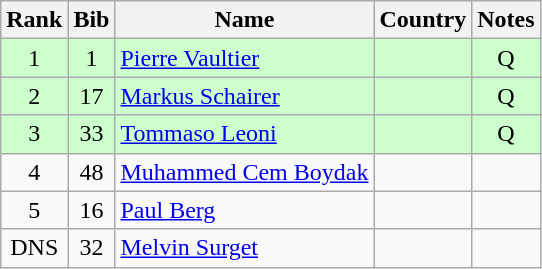<table class="wikitable" style="text-align:center;">
<tr>
<th>Rank</th>
<th>Bib</th>
<th>Name</th>
<th>Country</th>
<th>Notes</th>
</tr>
<tr bgcolor="#ccffcc">
<td>1</td>
<td>1</td>
<td align=left><a href='#'>Pierre Vaultier</a></td>
<td align=left></td>
<td>Q</td>
</tr>
<tr bgcolor="#ccffcc">
<td>2</td>
<td>17</td>
<td align=left><a href='#'>Markus Schairer</a></td>
<td align=left></td>
<td>Q</td>
</tr>
<tr bgcolor="#ccffcc">
<td>3</td>
<td>33</td>
<td align=left><a href='#'>Tommaso Leoni</a></td>
<td align=left></td>
<td>Q</td>
</tr>
<tr>
<td>4</td>
<td>48</td>
<td align=left><a href='#'>Muhammed Cem Boydak</a></td>
<td align=left></td>
<td></td>
</tr>
<tr>
<td>5</td>
<td>16</td>
<td align=left><a href='#'>Paul Berg</a></td>
<td align=left></td>
<td></td>
</tr>
<tr>
<td>DNS</td>
<td>32</td>
<td align=left><a href='#'>Melvin Surget</a></td>
<td align=left></td>
<td></td>
</tr>
</table>
